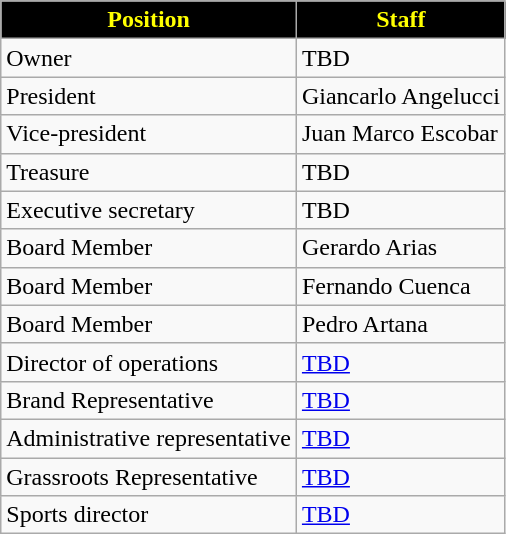<table class="wikitable">
<tr>
<th style="color:Yellow; background:#000000;;">Position</th>
<th style="color:Yellow; background:#000000;;">Staff</th>
</tr>
<tr>
<td>Owner</td>
<td> TBD</td>
</tr>
<tr>
<td>President</td>
<td> Giancarlo Angelucci</td>
</tr>
<tr>
<td>Vice-president</td>
<td> Juan Marco Escobar</td>
</tr>
<tr>
<td>Treasure</td>
<td> TBD</td>
</tr>
<tr>
<td>Executive secretary</td>
<td> TBD</td>
</tr>
<tr>
<td>Board Member</td>
<td> Gerardo Arias</td>
</tr>
<tr>
<td>Board Member</td>
<td> Fernando Cuenca</td>
</tr>
<tr>
<td>Board Member</td>
<td> Pedro Artana</td>
</tr>
<tr>
<td>Director of operations</td>
<td> <a href='#'>TBD</a></td>
</tr>
<tr>
<td>Brand Representative</td>
<td> <a href='#'>TBD</a></td>
</tr>
<tr>
<td>Administrative representative</td>
<td> <a href='#'>TBD</a></td>
</tr>
<tr>
<td>Grassroots Representative</td>
<td> <a href='#'>TBD</a></td>
</tr>
<tr>
<td>Sports director</td>
<td> <a href='#'>TBD</a></td>
</tr>
</table>
